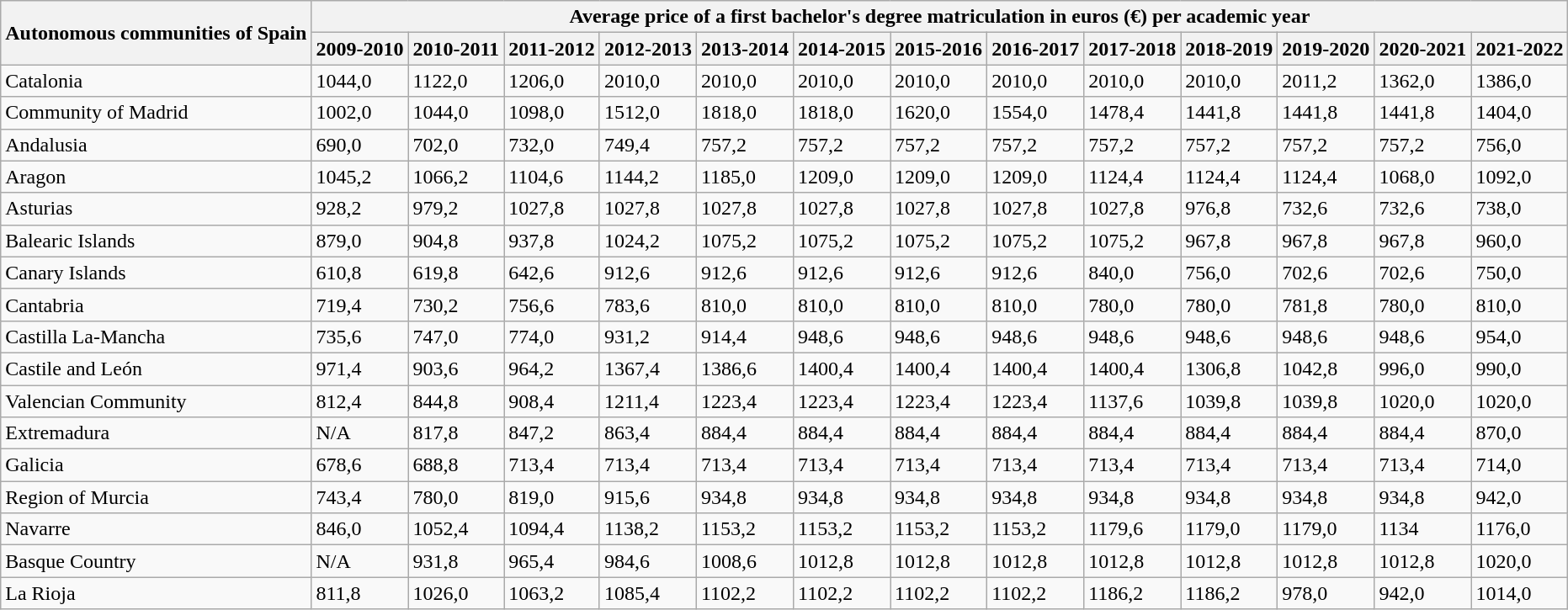<table class="wikitable">
<tr>
<th rowspan="2">Autonomous communities of Spain</th>
<th colspan="13">Average price of a first bachelor's degree matriculation in euros (€) per academic year</th>
</tr>
<tr>
<th>2009-2010</th>
<th>2010-2011</th>
<th>2011-2012</th>
<th>2012-2013</th>
<th>2013-2014</th>
<th>2014-2015</th>
<th>2015-2016</th>
<th>2016-2017</th>
<th>2017-2018</th>
<th>2018-2019</th>
<th>2019-2020</th>
<th>2020-2021</th>
<th>2021-2022</th>
</tr>
<tr>
<td>Catalonia</td>
<td>1044,0</td>
<td>1122,0</td>
<td>1206,0</td>
<td>2010,0</td>
<td>2010,0</td>
<td>2010,0</td>
<td>2010,0</td>
<td>2010,0</td>
<td>2010,0</td>
<td>2010,0</td>
<td>2011,2</td>
<td>1362,0</td>
<td>1386,0</td>
</tr>
<tr>
<td>Community of Madrid</td>
<td>1002,0</td>
<td>1044,0</td>
<td>1098,0</td>
<td>1512,0</td>
<td>1818,0</td>
<td>1818,0</td>
<td>1620,0</td>
<td>1554,0</td>
<td>1478,4</td>
<td>1441,8</td>
<td>1441,8</td>
<td>1441,8</td>
<td>1404,0</td>
</tr>
<tr>
<td>Andalusia</td>
<td>690,0</td>
<td>702,0</td>
<td>732,0</td>
<td>749,4</td>
<td>757,2</td>
<td>757,2</td>
<td>757,2</td>
<td>757,2</td>
<td>757,2</td>
<td>757,2</td>
<td>757,2</td>
<td>757,2</td>
<td>756,0</td>
</tr>
<tr>
<td>Aragon</td>
<td>1045,2</td>
<td>1066,2</td>
<td>1104,6</td>
<td>1144,2</td>
<td>1185,0</td>
<td>1209,0</td>
<td>1209,0</td>
<td>1209,0</td>
<td>1124,4</td>
<td>1124,4</td>
<td>1124,4</td>
<td>1068,0</td>
<td>1092,0</td>
</tr>
<tr>
<td>Asturias</td>
<td>928,2</td>
<td>979,2</td>
<td>1027,8</td>
<td>1027,8</td>
<td>1027,8</td>
<td>1027,8</td>
<td>1027,8</td>
<td>1027,8</td>
<td>1027,8</td>
<td>976,8</td>
<td>732,6</td>
<td>732,6</td>
<td>738,0</td>
</tr>
<tr>
<td>Balearic Islands</td>
<td>879,0</td>
<td>904,8</td>
<td>937,8</td>
<td>1024,2</td>
<td>1075,2</td>
<td>1075,2</td>
<td>1075,2</td>
<td>1075,2</td>
<td>1075,2</td>
<td>967,8</td>
<td>967,8</td>
<td>967,8</td>
<td>960,0</td>
</tr>
<tr>
<td>Canary Islands</td>
<td>610,8</td>
<td>619,8</td>
<td>642,6</td>
<td>912,6</td>
<td>912,6</td>
<td>912,6</td>
<td>912,6</td>
<td>912,6</td>
<td>840,0</td>
<td>756,0</td>
<td>702,6</td>
<td>702,6</td>
<td>750,0</td>
</tr>
<tr>
<td>Cantabria</td>
<td>719,4</td>
<td>730,2</td>
<td>756,6</td>
<td>783,6</td>
<td>810,0</td>
<td>810,0</td>
<td>810,0</td>
<td>810,0</td>
<td>780,0</td>
<td>780,0</td>
<td>781,8</td>
<td>780,0</td>
<td>810,0</td>
</tr>
<tr>
<td>Castilla La-Mancha</td>
<td>735,6</td>
<td>747,0</td>
<td>774,0</td>
<td>931,2</td>
<td>914,4</td>
<td>948,6</td>
<td>948,6</td>
<td>948,6</td>
<td>948,6</td>
<td>948,6</td>
<td>948,6</td>
<td>948,6</td>
<td>954,0</td>
</tr>
<tr>
<td>Castile and León</td>
<td>971,4</td>
<td>903,6</td>
<td>964,2</td>
<td>1367,4</td>
<td>1386,6</td>
<td>1400,4</td>
<td>1400,4</td>
<td>1400,4</td>
<td>1400,4</td>
<td>1306,8</td>
<td>1042,8</td>
<td>996,0</td>
<td>990,0</td>
</tr>
<tr>
<td>Valencian Community</td>
<td>812,4</td>
<td>844,8</td>
<td>908,4</td>
<td>1211,4</td>
<td>1223,4</td>
<td>1223,4</td>
<td>1223,4</td>
<td>1223,4</td>
<td>1137,6</td>
<td>1039,8</td>
<td>1039,8</td>
<td>1020,0</td>
<td>1020,0</td>
</tr>
<tr>
<td>Extremadura</td>
<td>N/A</td>
<td>817,8</td>
<td>847,2</td>
<td>863,4</td>
<td>884,4</td>
<td>884,4</td>
<td>884,4</td>
<td>884,4</td>
<td>884,4</td>
<td>884,4</td>
<td>884,4</td>
<td>884,4</td>
<td>870,0</td>
</tr>
<tr>
<td>Galicia</td>
<td>678,6</td>
<td>688,8</td>
<td>713,4</td>
<td>713,4</td>
<td>713,4</td>
<td>713,4</td>
<td>713,4</td>
<td>713,4</td>
<td>713,4</td>
<td>713,4</td>
<td>713,4</td>
<td>713,4</td>
<td>714,0</td>
</tr>
<tr>
<td>Region of Murcia</td>
<td>743,4</td>
<td>780,0</td>
<td>819,0</td>
<td>915,6</td>
<td>934,8</td>
<td>934,8</td>
<td>934,8</td>
<td>934,8</td>
<td>934,8</td>
<td>934,8</td>
<td>934,8</td>
<td>934,8</td>
<td>942,0</td>
</tr>
<tr>
<td>Navarre</td>
<td>846,0</td>
<td>1052,4</td>
<td>1094,4</td>
<td>1138,2</td>
<td>1153,2</td>
<td>1153,2</td>
<td>1153,2</td>
<td>1153,2</td>
<td>1179,6</td>
<td>1179,0</td>
<td>1179,0</td>
<td>1134</td>
<td>1176,0</td>
</tr>
<tr>
<td>Basque Country</td>
<td>N/A</td>
<td>931,8</td>
<td>965,4</td>
<td>984,6</td>
<td>1008,6</td>
<td>1012,8</td>
<td>1012,8</td>
<td>1012,8</td>
<td>1012,8</td>
<td>1012,8</td>
<td>1012,8</td>
<td>1012,8</td>
<td>1020,0</td>
</tr>
<tr>
<td>La Rioja</td>
<td>811,8</td>
<td>1026,0</td>
<td>1063,2</td>
<td>1085,4</td>
<td>1102,2</td>
<td>1102,2</td>
<td>1102,2</td>
<td>1102,2</td>
<td>1186,2</td>
<td>1186,2</td>
<td>978,0</td>
<td>942,0</td>
<td>1014,0</td>
</tr>
</table>
